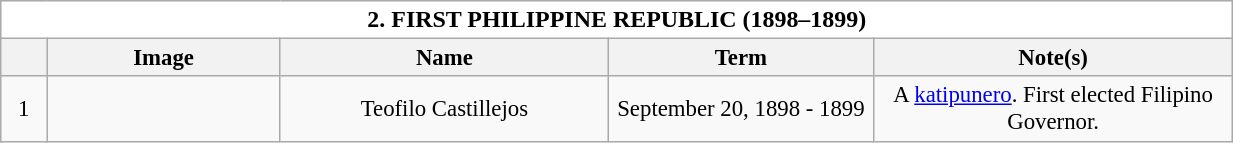<table class="wikitable collapsible collapsed" style="vertical-align:top;text-align:center;font-size:95%;">
<tr>
<th style="background-color:white;font-size:105%;width:51em;" colspan=5>2. FIRST PHILIPPINE REPUBLIC (1898–1899)</th>
</tr>
<tr>
<th style="width: 1em;text-align:center"></th>
<th style="width: 7em;text-align:center">Image</th>
<th style="width: 10em;text-align:center">Name</th>
<th style="width: 8em;text-align:center">Term</th>
<th style="width: 11em;text-align:center">Note(s)</th>
</tr>
<tr>
<td>1</td>
<td></td>
<td>Teofilo Castillejos</td>
<td>September 20, 1898 - 1899</td>
<td>A <a href='#'>katipunero</a>. First elected Filipino Governor.</td>
</tr>
</table>
